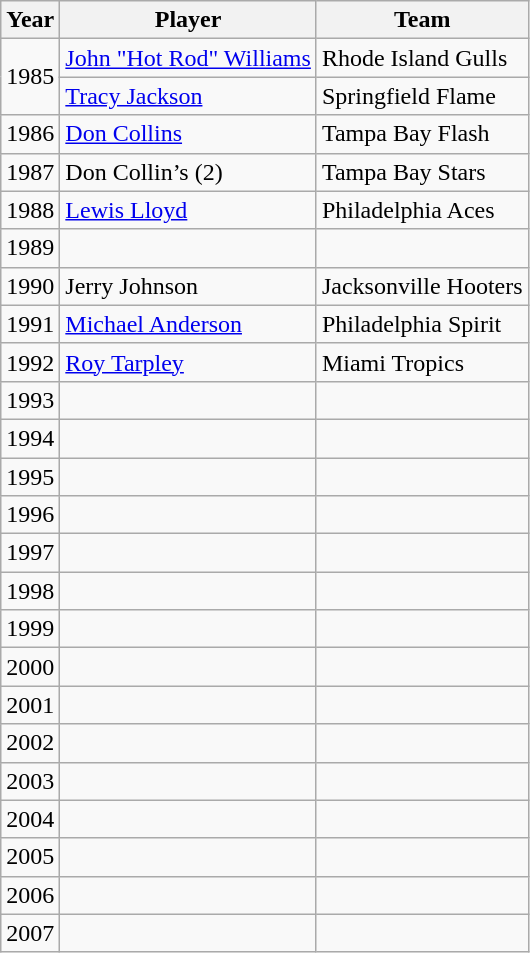<table class="wikitable">
<tr>
<th>Year</th>
<th>Player</th>
<th>Team</th>
</tr>
<tr>
<td rowspan="2">1985</td>
<td><a href='#'>John "Hot Rod" Williams</a></td>
<td>Rhode Island Gulls</td>
</tr>
<tr>
<td><a href='#'>Tracy Jackson</a></td>
<td>Springfield Flame</td>
</tr>
<tr>
<td>1986</td>
<td><a href='#'>Don Collins</a></td>
<td>Tampa Bay Flash</td>
</tr>
<tr>
<td>1987</td>
<td>Don Collin’s (2)</td>
<td>Tampa Bay Stars</td>
</tr>
<tr>
<td>1988</td>
<td><a href='#'>Lewis Lloyd</a></td>
<td>Philadelphia Aces</td>
</tr>
<tr>
<td>1989</td>
<td></td>
<td></td>
</tr>
<tr>
<td>1990</td>
<td>Jerry Johnson</td>
<td>Jacksonville Hooters</td>
</tr>
<tr>
<td>1991</td>
<td><a href='#'>Michael Anderson</a></td>
<td>Philadelphia Spirit</td>
</tr>
<tr>
<td>1992</td>
<td><a href='#'>Roy Tarpley</a></td>
<td>Miami Tropics</td>
</tr>
<tr>
<td>1993</td>
<td></td>
<td></td>
</tr>
<tr>
<td>1994</td>
<td></td>
<td></td>
</tr>
<tr>
<td>1995</td>
<td></td>
<td></td>
</tr>
<tr>
<td>1996</td>
<td></td>
<td></td>
</tr>
<tr>
<td>1997</td>
<td></td>
<td></td>
</tr>
<tr>
<td>1998</td>
<td></td>
<td></td>
</tr>
<tr>
<td>1999</td>
<td></td>
<td></td>
</tr>
<tr>
<td>2000</td>
<td></td>
<td></td>
</tr>
<tr>
<td>2001</td>
<td></td>
<td></td>
</tr>
<tr>
<td>2002</td>
<td></td>
<td></td>
</tr>
<tr>
<td>2003</td>
<td></td>
<td></td>
</tr>
<tr>
<td>2004</td>
<td></td>
<td></td>
</tr>
<tr>
<td>2005</td>
<td></td>
<td></td>
</tr>
<tr>
<td>2006</td>
<td></td>
<td></td>
</tr>
<tr>
<td>2007</td>
<td></td>
<td></td>
</tr>
</table>
